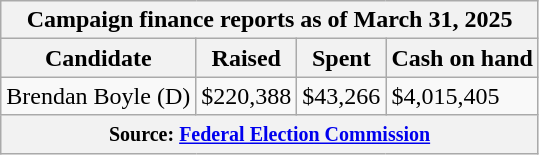<table class="wikitable sortable">
<tr>
<th colspan=4>Campaign finance reports as of March 31, 2025</th>
</tr>
<tr style="text-align:center;">
<th>Candidate</th>
<th>Raised</th>
<th>Spent</th>
<th>Cash on hand</th>
</tr>
<tr>
<td>Brendan Boyle (D)</td>
<td>$220,388</td>
<td>$43,266</td>
<td>$4,015,405</td>
</tr>
<tr>
<th colspan="4"><small>Source: <a href='#'>Federal Election Commission</a></small></th>
</tr>
</table>
